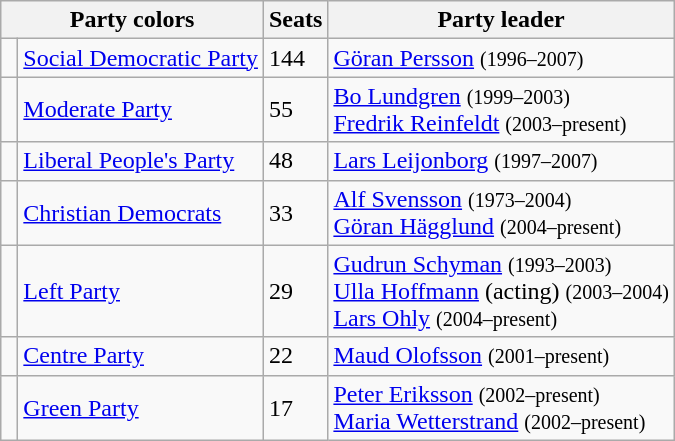<table class="wikitable">
<tr>
<th colspan=2>Party colors</th>
<th>Seats</th>
<th>Party leader</th>
</tr>
<tr>
<td bgcolor=> </td>
<td><a href='#'>Social Democratic Party</a></td>
<td>144</td>
<td><a href='#'>Göran Persson</a> <small>(1996–2007)</small></td>
</tr>
<tr>
<td bgcolor=> </td>
<td><a href='#'>Moderate Party</a></td>
<td>55</td>
<td><a href='#'>Bo Lundgren</a> <small>(1999–2003)</small><br><a href='#'>Fredrik Reinfeldt</a> <small>(2003–present)</small></td>
</tr>
<tr>
<td bgcolor=> </td>
<td><a href='#'>Liberal People's Party</a></td>
<td>48</td>
<td><a href='#'>Lars Leijonborg</a> <small>(1997–2007)</small></td>
</tr>
<tr>
<td bgcolor=> </td>
<td><a href='#'>Christian Democrats</a></td>
<td>33</td>
<td><a href='#'>Alf Svensson</a> <small>(1973–2004)</small><br><a href='#'>Göran Hägglund</a> <small>(2004–present)</small></td>
</tr>
<tr>
<td bgcolor=> </td>
<td><a href='#'>Left Party</a></td>
<td>29</td>
<td><a href='#'>Gudrun Schyman</a> <small>(1993–2003)</small><br><a href='#'>Ulla Hoffmann</a> (acting) <small>(2003–2004)</small><br><a href='#'>Lars Ohly</a> <small>(2004–present)</small></td>
</tr>
<tr>
<td bgcolor=> </td>
<td><a href='#'>Centre Party</a></td>
<td>22</td>
<td><a href='#'>Maud Olofsson</a> <small>(2001–present)</small></td>
</tr>
<tr>
<td bgcolor=> </td>
<td><a href='#'>Green Party</a></td>
<td>17</td>
<td><a href='#'>Peter Eriksson</a> <small>(2002–present)</small><br><a href='#'>Maria Wetterstrand</a> <small>(2002–present)</small></td>
</tr>
</table>
